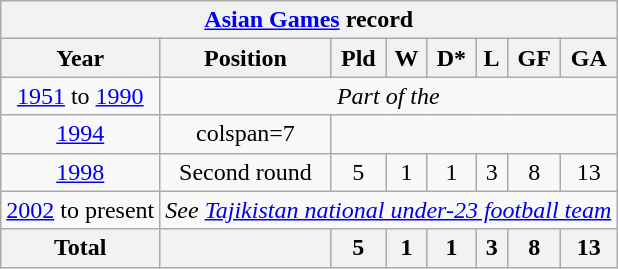<table class="wikitable" style="text-align: center;">
<tr>
<th colspan=8><a href='#'>Asian Games</a> record</th>
</tr>
<tr>
<th>Year</th>
<th>Position</th>
<th>Pld</th>
<th>W</th>
<th>D*</th>
<th>L</th>
<th>GF</th>
<th>GA</th>
</tr>
<tr>
<td><a href='#'>1951</a> to <a href='#'>1990</a></td>
<td colspan=7><em>Part of the </em></td>
</tr>
<tr>
<td> <a href='#'>1994</a></td>
<td>colspan=7 </td>
</tr>
<tr>
<td> <a href='#'>1998</a></td>
<td>Second round</td>
<td>5</td>
<td>1</td>
<td>1</td>
<td>3</td>
<td>8</td>
<td>13</td>
</tr>
<tr>
<td><a href='#'>2002</a> to present</td>
<td colspan=9><em>See <a href='#'>Tajikistan national under-23 football team</a></em></td>
</tr>
<tr>
<th>Total</th>
<th></th>
<th>5</th>
<th>1</th>
<th>1</th>
<th>3</th>
<th>8</th>
<th>13</th>
</tr>
</table>
